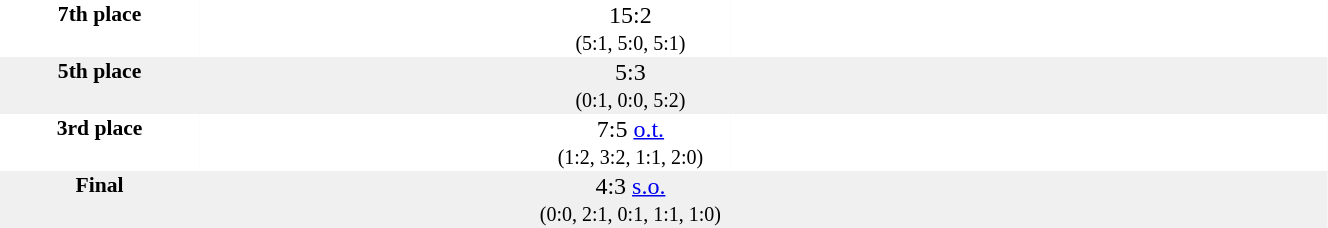<table style="width: 70%; background: #F0F0F0;" cellspacing="0">
<tr style="background: #FFFFFF;" valign="top">
<td align="center" width="15%" style="font-size:90%;"><strong>7th place</strong></td>
<td width="25%" align="right"></td>
<td width="15%" align="center">15:2<br><small>(5:1, 5:0, 5:1)</small></td>
<td width="25%" align="left"></td>
<td style="font-size:85%;"></td>
</tr>
<tr valign="top">
<td align="center" style="font-size:90%;"><strong>5th place</strong></td>
<td align="right"></td>
<td align="center">5:3<br><small>(0:1, 0:0, 5:2)</small></td>
<td align="left"></td>
<td style="font-size:85%;"></td>
</tr>
<tr style="background: #FFFFFF;" valign="top">
<td align="center" width="15%" style="font-size:90%;"><strong>3rd place</strong></td>
<td align="right"></td>
<td align="center">7:5 <a href='#'>o.t.</a><br><small>(1:2, 3:2, 1:1, 2:0)</small></td>
<td align="left"></td>
<td style="font-size:85%;"></td>
</tr>
<tr valign="top">
<td align="center" style="font-size:90%;"><strong>Final</strong></td>
<td align="right"></td>
<td align="center">4:3 <a href='#'>s.o.</a><br><small>(0:0, 2:1, 0:1, 1:1, 1:0)</small></td>
<td align="left"></td>
<td style="font-size:85%;"></td>
</tr>
</table>
